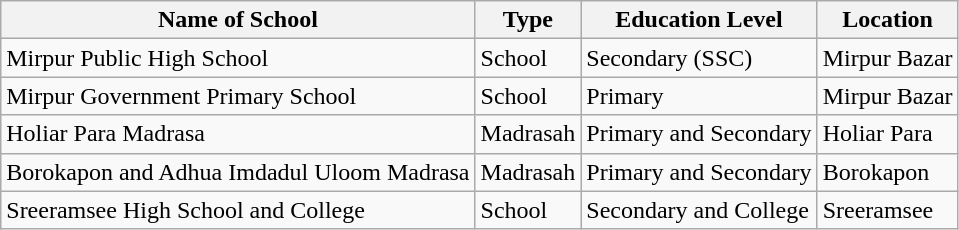<table class="wikitable">
<tr>
<th>Name of School</th>
<th>Type</th>
<th>Education Level</th>
<th>Location</th>
</tr>
<tr United Technical College, Mirpur Shah Market>
<td>Mirpur Public High School</td>
<td>School</td>
<td>Secondary (SSC)</td>
<td>Mirpur Bazar</td>
</tr>
<tr>
<td>Mirpur Government Primary School</td>
<td>School</td>
<td>Primary</td>
<td>Mirpur Bazar</td>
</tr>
<tr>
<td>Holiar Para Madrasa</td>
<td>Madrasah</td>
<td>Primary and Secondary</td>
<td>Holiar Para</td>
</tr>
<tr>
<td>Borokapon and Adhua Imdadul Uloom Madrasa</td>
<td>Madrasah</td>
<td>Primary and Secondary</td>
<td>Borokapon</td>
</tr>
<tr Mirpur United Technical College, Shah Market>
<td>Sreeramsee High School and College  </td>
<td>School</td>
<td>Secondary and College</td>
<td>Sreeramsee</td>
</tr>
</table>
